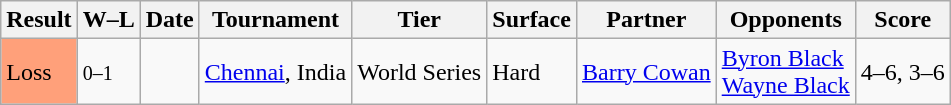<table class="sortable wikitable">
<tr>
<th>Result</th>
<th class=unsortable>W–L</th>
<th>Date</th>
<th>Tournament</th>
<th>Tier</th>
<th>Surface</th>
<th>Partner</th>
<th>Opponents</th>
<th class=unsortable>Score</th>
</tr>
<tr>
<td bgcolor=FFA07A>Loss</td>
<td><small>0–1</small></td>
<td><a href='#'></a></td>
<td><a href='#'>Chennai</a>, India</td>
<td>World Series</td>
<td>Hard</td>
<td> <a href='#'>Barry Cowan</a></td>
<td> <a href='#'>Byron Black</a> <br>  <a href='#'>Wayne Black</a></td>
<td>4–6, 3–6</td>
</tr>
</table>
